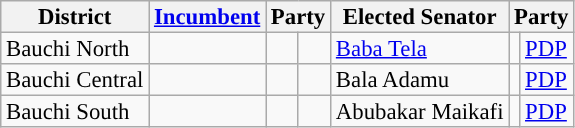<table class="sortable wikitable" style="font-size:95%;line-height:14px;">
<tr>
<th class="unsortable">District</th>
<th class="unsortable"><a href='#'>Incumbent</a></th>
<th colspan="2">Party</th>
<th class="unsortable">Elected Senator</th>
<th colspan="2">Party</th>
</tr>
<tr>
<td>Bauchi North</td>
<td></td>
<td></td>
<td></td>
<td><a href='#'>Baba Tela</a></td>
<td style="background:"></td>
<td><a href='#'>PDP</a></td>
</tr>
<tr>
<td>Bauchi Central</td>
<td></td>
<td></td>
<td></td>
<td>Bala Adamu</td>
<td style="background:"></td>
<td><a href='#'>PDP</a></td>
</tr>
<tr>
<td>Bauchi South</td>
<td></td>
<td></td>
<td></td>
<td>Abubakar Maikafi</td>
<td style="background:"></td>
<td><a href='#'>PDP</a></td>
</tr>
</table>
